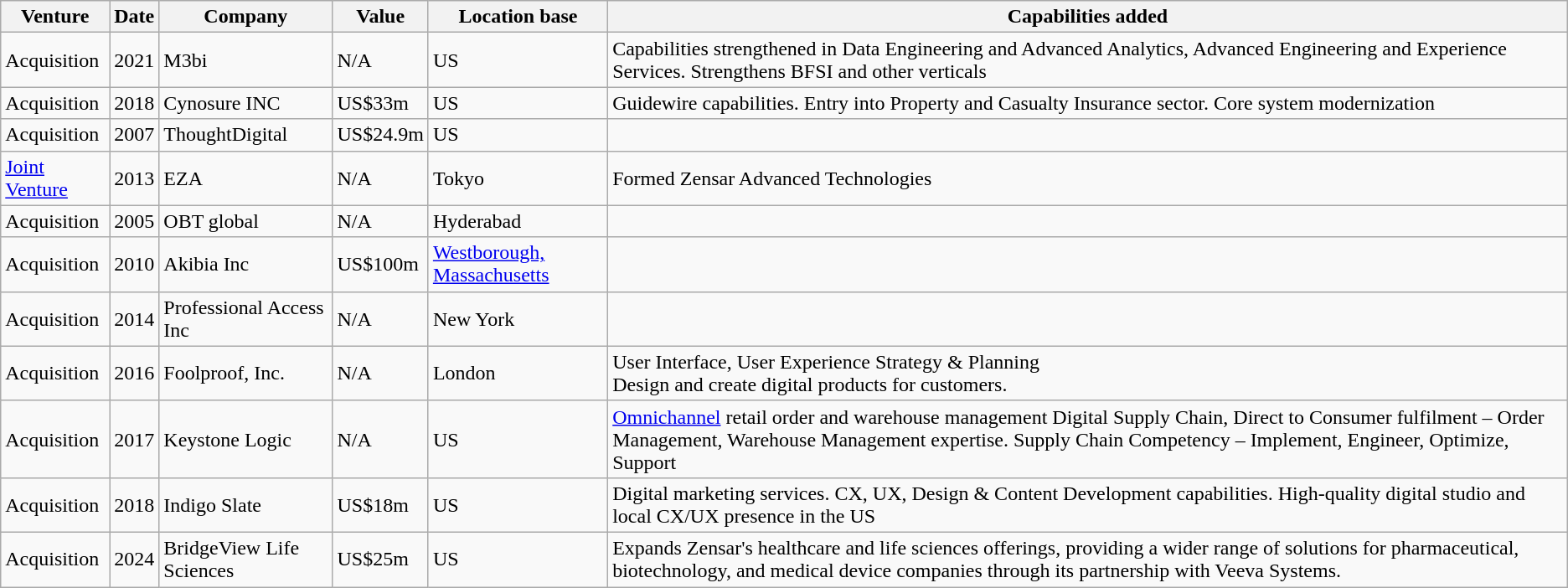<table class="wikitable sortable">
<tr>
<th>Venture</th>
<th>Date</th>
<th>Company</th>
<th>Value</th>
<th>Location base</th>
<th>Capabilities added</th>
</tr>
<tr>
<td>Acquisition</td>
<td>2021</td>
<td>M3bi</td>
<td>N/A</td>
<td>US</td>
<td>Capabilities strengthened in Data Engineering and Advanced Analytics, Advanced Engineering and Experience Services.  Strengthens BFSI and other verticals</td>
</tr>
<tr>
<td>Acquisition</td>
<td>2018</td>
<td>Cynosure INC</td>
<td>US$33m</td>
<td>US</td>
<td>Guidewire capabilities. Entry into Property and Casualty Insurance sector. Core system modernization</td>
</tr>
<tr>
<td>Acquisition</td>
<td>2007</td>
<td>ThoughtDigital</td>
<td>US$24.9m</td>
<td>US</td>
<td></td>
</tr>
<tr>
<td><a href='#'>Joint Venture</a></td>
<td>2013</td>
<td>EZA</td>
<td>N/A</td>
<td>Tokyo</td>
<td>Formed Zensar Advanced Technologies</td>
</tr>
<tr>
<td>Acquisition</td>
<td>2005</td>
<td>OBT global</td>
<td>N/A</td>
<td>Hyderabad</td>
<td></td>
</tr>
<tr>
<td>Acquisition</td>
<td>2010</td>
<td>Akibia Inc</td>
<td>US$100m</td>
<td><a href='#'>Westborough, Massachusetts</a></td>
<td></td>
</tr>
<tr>
<td>Acquisition</td>
<td>2014</td>
<td>Professional Access Inc</td>
<td>N/A</td>
<td>New York</td>
<td></td>
</tr>
<tr>
<td>Acquisition</td>
<td>2016</td>
<td>Foolproof, Inc.</td>
<td>N/A</td>
<td>London</td>
<td>User Interface, User Experience Strategy & Planning<br>Design and create digital products for customers.</td>
</tr>
<tr>
<td>Acquisition</td>
<td>2017</td>
<td>Keystone Logic</td>
<td>N/A</td>
<td>US</td>
<td><a href='#'>Omnichannel</a> retail order and warehouse management Digital Supply Chain, Direct to Consumer fulfilment – Order Management, Warehouse Management expertise. Supply Chain Competency – Implement, Engineer, Optimize, Support</td>
</tr>
<tr>
<td>Acquisition</td>
<td>2018</td>
<td>Indigo Slate</td>
<td>US$18m</td>
<td>US</td>
<td>Digital marketing services. CX, UX, Design & Content Development capabilities. High-quality digital studio and local CX/UX presence in the US</td>
</tr>
<tr>
<td>Acquisition</td>
<td>2024</td>
<td>BridgeView Life Sciences</td>
<td>US$25m</td>
<td>US</td>
<td>Expands Zensar's healthcare and life sciences offerings, providing a wider range of solutions for pharmaceutical, biotechnology, and medical device companies through its partnership with Veeva Systems.</td>
</tr>
</table>
